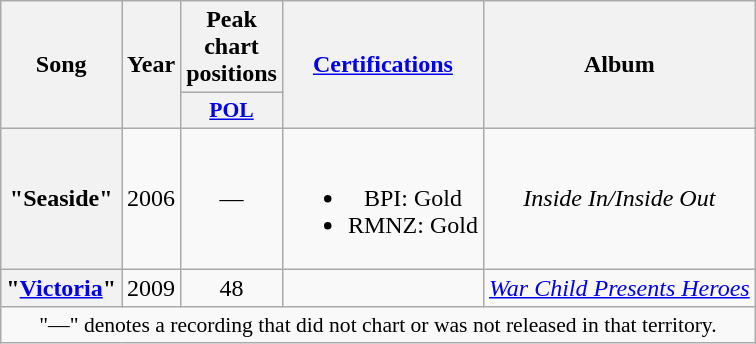<table class="wikitable plainrowheaders" style="text-align:center;" border="1">
<tr>
<th scope="col" rowspan="2">Song</th>
<th scope="col" rowspan="2">Year</th>
<th scope="col" colspan="1">Peak chart positions</th>
<th scope="col" rowspan="2"><a href='#'>Certifications</a></th>
<th scope="col" rowspan="2">Album</th>
</tr>
<tr>
<th scope="col" style="width:3em;font-size:90%;"><a href='#'>POL</a><br></th>
</tr>
<tr>
<th scope="row">"Seaside"</th>
<td>2006</td>
<td>—</td>
<td><br><ul><li>BPI: Gold</li><li>RMNZ: Gold</li></ul></td>
<td><em>Inside In/Inside Out</em></td>
</tr>
<tr>
<th scope="row">"<a href='#'>Victoria</a>"</th>
<td>2009</td>
<td>48</td>
<td></td>
<td><em><a href='#'>War Child Presents Heroes</a></em></td>
</tr>
<tr>
<td colspan="18" style="font-size:90%">"—" denotes a recording that did not chart or was not released in that territory.</td>
</tr>
</table>
